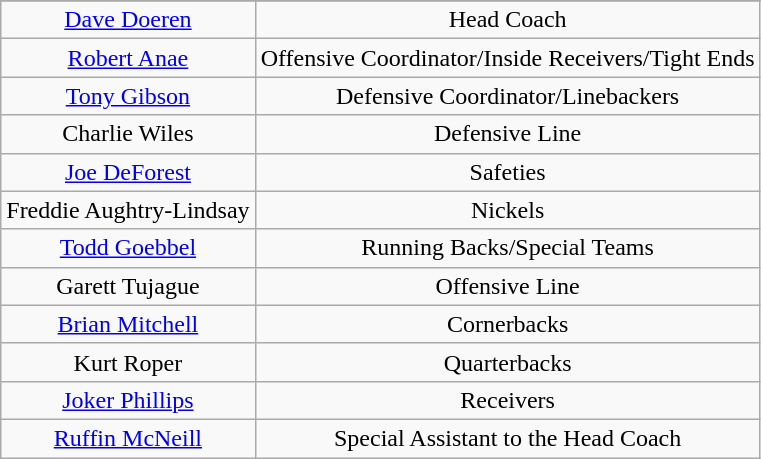<table class="wikitable">
<tr>
</tr>
<tr align="center">
<td><a href='#'>Dave Doeren</a></td>
<td>Head Coach</td>
</tr>
<tr align="center">
<td><a href='#'>Robert Anae</a></td>
<td>Offensive Coordinator/Inside Receivers/Tight Ends</td>
</tr>
<tr align="center">
<td><a href='#'>Tony Gibson</a></td>
<td>Defensive Coordinator/Linebackers</td>
</tr>
<tr align="center">
<td>Charlie Wiles</td>
<td>Defensive Line</td>
</tr>
<tr align="center">
<td><a href='#'>Joe DeForest</a></td>
<td>Safeties</td>
</tr>
<tr align="center">
<td>Freddie Aughtry-Lindsay</td>
<td>Nickels</td>
</tr>
<tr align="center">
<td><a href='#'>Todd Goebbel</a></td>
<td>Running Backs/Special Teams</td>
</tr>
<tr align="center">
<td>Garett Tujague</td>
<td>Offensive Line</td>
</tr>
<tr align="center">
<td><a href='#'>Brian Mitchell</a></td>
<td>Cornerbacks</td>
</tr>
<tr align="center">
<td>Kurt Roper</td>
<td>Quarterbacks</td>
</tr>
<tr align="center">
<td><a href='#'>Joker Phillips</a></td>
<td>Receivers</td>
</tr>
<tr align="center">
<td><a href='#'>Ruffin McNeill</a></td>
<td>Special Assistant to the Head Coach</td>
</tr>
</table>
